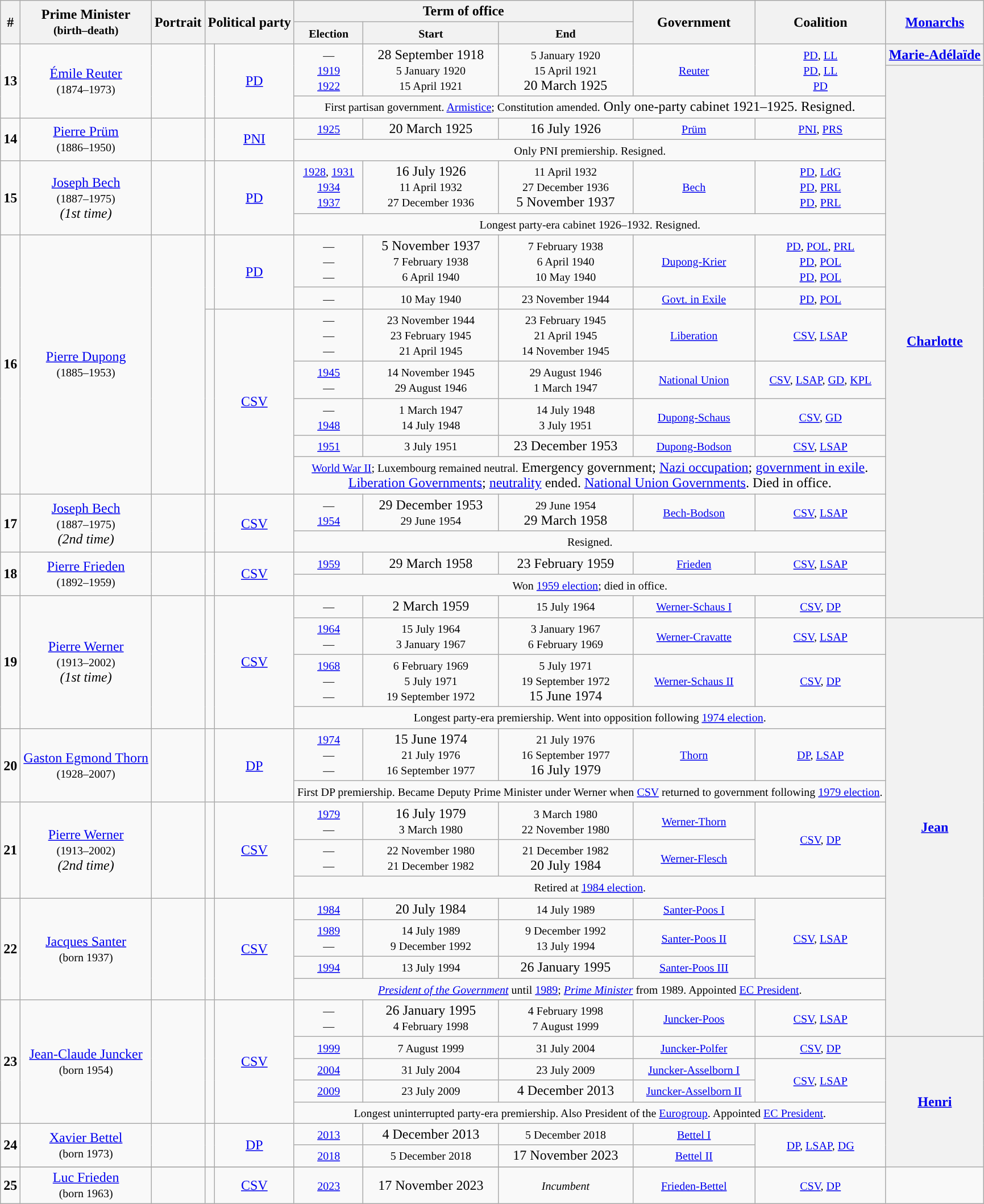<table class="wikitable" style="text-align:center">
<tr>
<th rowspan="2">#</th>
<th rowspan="2">Prime Minister<br><small>(birth–death)</small></th>
<th rowspan="2">Portrait</th>
<th rowspan="2" colspan="2">Political party</th>
<th colspan="3">Term of office</th>
<th rowspan="2">Government</th>
<th rowspan="2">Coalition</th>
<th rowspan="2"><a href='#'>Monarchs</a><br></th>
</tr>
<tr>
<th><small>Election</small></th>
<th><small>Start</small></th>
<th><small>End</small></th>
</tr>
<tr style"background:"#EEEEEE">
<td rowspan="3"><strong>13</strong></td>
<td rowspan="3"><a href='#'>Émile Reuter</a><br><small>(1874–1973)</small></td>
<td rowspan="3"></td>
<td rowspan="3" style="width:1%; background-color:"> </td>
<td rowspan="3"><a href='#'>PD</a></td>
<td rowspan="2"><small> — <br> <a href='#'>1919</a> <br> <a href='#'>1922</a></small></td>
<td rowspan="2">28 September 1918 <br><small> 5 January 1920 <br> 15 April 1921</small></td>
<td rowspan="2"><small> 5 January 1920 <br> 15 April 1921 </small><br> 20 March 1925</td>
<td rowspan="2"><small> <a href='#'>Reuter</a></small></td>
<td rowspan="2"><small> <a href='#'>PD</a>, <a href='#'>LL</a> <br> <a href='#'>PD</a>, <a href='#'>LL</a> <br> <a href='#'>PD</a></small></td>
<th><a href='#'>Marie-Adélaïde</a></th>
</tr>
<tr style"background:"#EEEEEE">
<th rowspan="18"><a href='#'>Charlotte</a> <br></th>
</tr>
<tr>
<td colspan="5"><small> First partisan government. <a href='#'>Armistice</a>; Constitution amended.</small> Only one-party cabinet 1921–1925. Resigned.</td>
</tr>
<tr style"background:"#EEEEEE">
<td rowspan="2"><strong>14</strong></td>
<td rowspan="2"><a href='#'>Pierre Prüm</a><br><small>(1886–1950)</small></td>
<td rowspan="2"></td>
<td rowspan="2" style="background-color:"> </td>
<td rowspan="2"><a href='#'>PNI</a></td>
<td><small> <a href='#'>1925</a></small></td>
<td>20 March 1925</td>
<td>16 July 1926</td>
<td><small> <a href='#'>Prüm</a></small></td>
<td><small> <a href='#'>PNI</a>, <a href='#'>PRS</a></small></td>
</tr>
<tr>
<td colspan="5"><small> Only PNI premiership. Resigned.</small></td>
</tr>
<tr style"background:"#EEEEEE">
<td rowspan="2"><strong>15</strong></td>
<td rowspan="2"><a href='#'>Joseph Bech</a><br><small>(1887–1975)</small><br><em>(1st time)</em></td>
<td rowspan="2"></td>
<td rowspan="2" style="background-color:"> </td>
<td rowspan="2"><a href='#'>PD</a></td>
<td><small> <a href='#'>1928</a>, <a href='#'>1931</a> <br> <a href='#'>1934</a> <br> <a href='#'>1937</a></small></td>
<td>16 July 1926 <br><small> 11 April 1932 <br> 27 December 1936</small></td>
<td><small> 11 April 1932 <br> 27 December 1936 </small><br> 5 November 1937</td>
<td><small> <a href='#'>Bech</a></small></td>
<td><small> <a href='#'>PD</a>, <a href='#'>LdG</a> <br> <a href='#'>PD</a>, <a href='#'>PRL</a> <br> <a href='#'>PD</a>, <a href='#'>PRL</a></small></td>
</tr>
<tr>
<td colspan="5"><small> Longest party-era cabinet 1926–1932. Resigned.</small></td>
</tr>
<tr style"background:"#EEEEEE">
<td rowspan="7"><strong>16</strong></td>
<td rowspan="7"><a href='#'>Pierre Dupong</a><br><small>(1885–1953)</small></td>
<td rowspan="7"></td>
<td rowspan="2" style="background-color:"> </td>
<td rowspan="2"><a href='#'>PD</a></td>
<td><small> — <br> — <br> —</small></td>
<td>5 November 1937 <br><small> 7 February 1938 <br> 6 April 1940</small></td>
<td><small> 7 February 1938 <br> 6 April 1940 <br> 10 May 1940</small></td>
<td><small> <a href='#'>Dupong-Krier</a></small></td>
<td><small> <a href='#'>PD</a>, <a href='#'>POL</a>, <a href='#'>PRL</a> <br> <a href='#'>PD</a>, <a href='#'>POL</a> <br> <a href='#'>PD</a>, <a href='#'>POL</a></small></td>
</tr>
<tr style"background:"#EEEEEE">
<td><small> —</small></td>
<td><small> 10 May 1940</small></td>
<td><small> 23 November 1944</small></td>
<td><small> <a href='#'>Govt. in Exile</a></small></td>
<td><small> <a href='#'>PD</a>, <a href='#'>POL</a></small></td>
</tr>
<tr style"background:"#EEEEEE">
<td rowspan="5" style="background-color:"> </td>
<td rowspan="5"><a href='#'>CSV</a></td>
<td><small> — <br> — <br> —</small></td>
<td><small> 23 November 1944 <br> 23 February 1945 <br> 21 April 1945</small></td>
<td><small> 23 February 1945 <br> 21 April 1945 <br> 14 November 1945</small></td>
<td><small> <a href='#'>Liberation</a></small></td>
<td><small> <a href='#'>CSV</a>, <a href='#'>LSAP</a></small></td>
</tr>
<tr style"background:"#EEEEEE">
<td><small> <a href='#'>1945</a> <br> —</small></td>
<td><small> 14 November 1945 <br> 29 August 1946</small></td>
<td><small> 29 August 1946 <br> 1 March 1947</small></td>
<td><small> <a href='#'>National Union</a></small></td>
<td><small> <a href='#'>CSV</a>, <a href='#'>LSAP</a>, <a href='#'>GD</a>, <a href='#'>KPL</a></small></td>
</tr>
<tr style"background:"#EEEEEE">
<td><small> — <br> <a href='#'>1948</a></small></td>
<td><small> 1 March 1947 <br> 14 July 1948</small></td>
<td><small> 14 July 1948 <br> 3 July 1951</small></td>
<td><small> <a href='#'>Dupong-Schaus</a></small></td>
<td><small> <a href='#'>CSV</a>, <a href='#'>GD</a></small></td>
</tr>
<tr style"background:"#EEEEEE">
<td><small> <a href='#'>1951</a></small></td>
<td><small> 3 July 1951</small></td>
<td>23 December 1953</td>
<td><small> <a href='#'>Dupong-Bodson</a></small></td>
<td><small> <a href='#'>CSV</a>, <a href='#'>LSAP</a></small></td>
</tr>
<tr>
<td colspan="5"><small> <a href='#'>World War II</a>; Luxembourg remained neutral.</small> Emergency government; <a href='#'>Nazi occupation</a>; <a href='#'>government in exile</a>.<br><a href='#'>Liberation Governments</a>; <a href='#'>neutrality</a> ended. <a href='#'>National Union Governments</a>. Died in office.</td>
</tr>
<tr style"background:"#EEEEEE">
<td rowspan="2"><strong>17</strong></td>
<td rowspan="2"><a href='#'>Joseph Bech</a><br><small>(1887–1975)</small><br><em>(2nd time)</em></td>
<td rowspan="2"></td>
<td rowspan="2" style="background-color:"> </td>
<td rowspan="2"><a href='#'>CSV</a></td>
<td><small> — <br> <a href='#'>1954</a></small></td>
<td>29 December 1953 <br><small> 29 June 1954</small></td>
<td><small> 29 June 1954 </small><br> 29 March 1958</td>
<td><small> <a href='#'>Bech-Bodson</a></small></td>
<td><small> <a href='#'>CSV</a>, <a href='#'>LSAP</a></small></td>
</tr>
<tr>
<td colspan="5"><small> Resigned.</small></td>
</tr>
<tr style"background:"#EEEEEE">
<td rowspan="2"><strong>18</strong></td>
<td rowspan="2"><a href='#'>Pierre Frieden</a><br><small>(1892–1959)</small></td>
<td rowspan="2"></td>
<td rowspan="2" style="background-color:"> </td>
<td rowspan="2"><a href='#'>CSV</a></td>
<td><small> <a href='#'>1959</a></small></td>
<td>29 March 1958</td>
<td>23 February 1959</td>
<td><small> <a href='#'>Frieden</a></small></td>
<td><small> <a href='#'>CSV</a>, <a href='#'>LSAP</a></small></td>
</tr>
<tr>
<td colspan="5"><small> Won <a href='#'>1959 election</a>; died in office.</small></td>
</tr>
<tr style"background:"#EEEEEE">
<td rowspan="4"><strong>19</strong></td>
<td rowspan="4"><a href='#'>Pierre Werner</a><br><small>(1913–2002)</small><br><em>(1st time)</em></td>
<td rowspan="4"></td>
<td rowspan="4" style="background-color:"> </td>
<td rowspan="4"><a href='#'>CSV</a></td>
<td><small> —</small></td>
<td>2 March 1959</td>
<td><small> 15 July 1964</small></td>
<td><small> <a href='#'>Werner-Schaus I</a></small></td>
<td><small> <a href='#'>CSV</a>, <a href='#'>DP</a></small></td>
</tr>
<tr style"background:"#EEEEEE">
<td><small> <a href='#'>1964</a> <br> —</small></td>
<td><small> 15 July 1964 <br> 3 January 1967</small></td>
<td><small> 3 January 1967 <br> 6 February 1969</small></td>
<td><small> <a href='#'>Werner-Cravatte</a></small></td>
<td><small> <a href='#'>CSV</a>, <a href='#'>LSAP</a></small></td>
<th rowspan="13"><a href='#'>Jean</a> <br></th>
</tr>
<tr style"background:"#EEEEEE">
<td><small> <a href='#'>1968</a> <br> — <br> —</small></td>
<td><small> 6 February 1969 <br> 5 July 1971 <br> 19 September 1972</small></td>
<td><small> 5 July 1971 <br> 19 September 1972 </small><br> 15 June 1974</td>
<td><small> <a href='#'>Werner-Schaus II</a></small></td>
<td><small> <a href='#'>CSV</a>, <a href='#'>DP</a></small></td>
</tr>
<tr>
<td colspan="5"><small> Longest party-era premiership. Went into opposition following <a href='#'>1974 election</a>.</small></td>
</tr>
<tr style"background:"#EEEEEE">
<td rowspan="2"><strong>20</strong></td>
<td rowspan="2"><a href='#'>Gaston Egmond Thorn</a><br><small>(1928–2007)</small></td>
<td rowspan="2"></td>
<td rowspan="2" style="background-color:"> </td>
<td rowspan="2"><a href='#'>DP</a></td>
<td><small> <a href='#'>1974</a> <br> — <br> —</small></td>
<td>15 June 1974 <br><small> 21 July 1976 <br> 16 September 1977</small></td>
<td><small> 21 July 1976 <br> 16 September 1977 </small><br> 16 July 1979</td>
<td><small> <a href='#'>Thorn</a></small></td>
<td><small> <a href='#'>DP</a>, <a href='#'>LSAP</a></small></td>
</tr>
<tr>
<td colspan="5"><small> First DP premiership. Became Deputy Prime Minister under Werner when <a href='#'>CSV</a> returned to government following <a href='#'>1979 election</a>.</small></td>
</tr>
<tr style"background:"#EEEEEE">
<td rowspan="3"><strong>21</strong></td>
<td rowspan="3"><a href='#'>Pierre Werner</a><br><small>(1913–2002)</small><br><em>(2nd time)</em></td>
<td rowspan="3"></td>
<td rowspan="3" style="background-color:"> </td>
<td rowspan="3"><a href='#'>CSV</a></td>
<td><small> <a href='#'>1979</a> <br> —</small></td>
<td>16 July 1979 <br><small> 3 March 1980</small></td>
<td><small> 3 March 1980 <br> 22 November 1980</small></td>
<td><small> <a href='#'>Werner-Thorn</a></small></td>
<td rowspan="2"><small> <a href='#'>CSV</a>, <a href='#'>DP</a></small></td>
</tr>
<tr style"background:"#EEEEEE">
<td><small> — <br> —</small></td>
<td><small> 22 November 1980 <br> 21 December 1982</small></td>
<td><small> 21 December 1982 </small><br> 20 July 1984</td>
<td><small> <a href='#'>Werner-Flesch</a></small></td>
</tr>
<tr>
<td colspan="5"><small> Retired at <a href='#'>1984 election</a>.</small></td>
</tr>
<tr style"background:"#EEEEEE">
<td rowspan="4"><strong>22</strong></td>
<td rowspan="4"><a href='#'>Jacques Santer</a><br><small>(born 1937)</small></td>
<td rowspan="4"></td>
<td rowspan="4" style="background-color:"> </td>
<td rowspan="4"><a href='#'>CSV</a></td>
<td><small> <a href='#'>1984</a></small></td>
<td>20 July 1984</td>
<td><small> 14 July 1989</small></td>
<td><small> <a href='#'>Santer-Poos I</a></small></td>
<td rowspan="3"><small> <a href='#'>CSV</a>, <a href='#'>LSAP</a></small></td>
</tr>
<tr style"background:"#EEEEEE">
<td><small> <a href='#'>1989</a> <br> —</small></td>
<td><small> 14 July 1989 <br> 9 December 1992</small></td>
<td><small> 9 December 1992 <br> 13 July 1994</small></td>
<td><small> <a href='#'>Santer-Poos II</a></small></td>
</tr>
<tr style"background:"#EEEEEE">
<td><small> <a href='#'>1994</a></small></td>
<td><small> 13 July 1994</small></td>
<td>26 January 1995</td>
<td><small> <a href='#'>Santer-Poos III</a></small></td>
</tr>
<tr>
<td colspan="5"><small><em><a href='#'>President of the Government</a></em> until <a href='#'>1989</a>; <em><a href='#'>Prime Minister</a></em> from 1989. Appointed <a href='#'>EC President</a>.</small></td>
</tr>
<tr style"background:"#EEEEEE">
<td rowspan="5"><strong>23</strong></td>
<td rowspan="5"><a href='#'>Jean-Claude Juncker</a><br><small>(born 1954)</small></td>
<td rowspan="5"></td>
<td rowspan="5" style="background-color:"> </td>
<td rowspan="5"><a href='#'>CSV</a></td>
<td><small> — <br> —</small></td>
<td>26 January 1995 <br><small> 4 February 1998</small></td>
<td><small> 4 February 1998 <br> 7 August 1999</small></td>
<td><small> <a href='#'>Juncker-Poos</a></small></td>
<td><small> <a href='#'>CSV</a>, <a href='#'>LSAP</a></small></td>
</tr>
<tr style"background:"#EEEEEE">
<td><small> <a href='#'>1999</a></small></td>
<td><small> 7 August 1999</small></td>
<td><small> 31 July 2004</small></td>
<td><small> <a href='#'>Juncker-Polfer</a></small></td>
<td><small> <a href='#'>CSV</a>, <a href='#'>DP</a></small></td>
<th rowspan="7"><a href='#'>Henri</a> <br></th>
</tr>
<tr style"background:"#EEEEEE">
<td><small> <a href='#'>2004</a></small></td>
<td><small> 31 July 2004</small></td>
<td><small> 23 July 2009</small></td>
<td><small> <a href='#'>Juncker-Asselborn I</a></small></td>
<td rowspan="2"><small> <a href='#'>CSV</a>, <a href='#'>LSAP</a></small></td>
</tr>
<tr style"background:"#EEEEEE">
<td><small> <a href='#'>2009</a></small></td>
<td><small> 23 July 2009</small></td>
<td>4 December 2013</td>
<td><small> <a href='#'>Juncker-Asselborn II</a></small></td>
</tr>
<tr>
<td colspan="5"><small>Longest uninterrupted party-era premiership. Also President of the <a href='#'>Eurogroup</a>. Appointed <a href='#'>EC President</a>.</small></td>
</tr>
<tr style"background:"#EEEEEE">
<td rowspan="2"><strong>24</strong></td>
<td rowspan="2"><a href='#'>Xavier Bettel</a><br><small>(born 1973)</small></td>
<td rowspan="2"></td>
<td rowspan="2" style="background-color:"> </td>
<td rowspan="2"><a href='#'>DP</a></td>
<td><small> <a href='#'>2013</a></small></td>
<td>4 December 2013</td>
<td><small>5 December 2018</small></td>
<td><small> <a href='#'>Bettel I</a></small></td>
<td rowspan="2"><small> <a href='#'>DP</a>, <a href='#'>LSAP</a>, <a href='#'>DG</a></small></td>
</tr>
<tr style"background:"#EEEEEE">
<td><small> <a href='#'>2018</a></small></td>
<td><small> 5 December 2018</small></td>
<td>17 November 2023</td>
<td><small> <a href='#'>Bettel II</a></small></td>
</tr>
<tr>
</tr>
<tr style"background:"#EEEEEE">
<td rowspan="3"><strong>25</strong></td>
<td rowspan="3"><a href='#'>Luc Frieden</a><br><small>(born 1963)</small></td>
<td rowspan="3"></td>
<td rowspan="3" style="background-color:"> </td>
<td rowspan="3"><a href='#'>CSV</a></td>
<td><small> <a href='#'>2023</a></small></td>
<td>17 November 2023</td>
<td><small><em>Incumbent</em></small></td>
<td><small> <a href='#'>Frieden-Bettel</a>  </small></td>
<td rowspan="2"><small> <a href='#'>CSV</a>, <a href='#'>DP</a> </small></td>
</tr>
</table>
